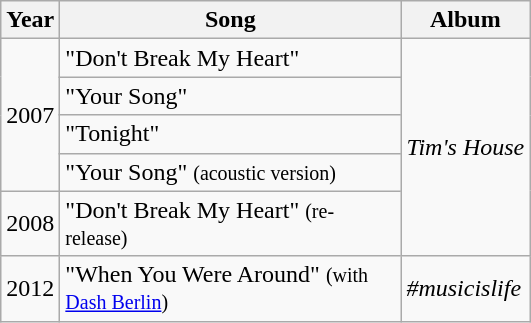<table class="wikitable">
<tr>
<th>Year</th>
<th style="width:220px;">Song</th>
<th>Album</th>
</tr>
<tr>
<td rowspan="4">2007</td>
<td>"Don't Break My Heart"</td>
<td rowspan="5"><em>Tim's House</em></td>
</tr>
<tr>
<td>"Your Song"</td>
</tr>
<tr>
<td>"Tonight"</td>
</tr>
<tr>
<td>"Your Song" <small>(acoustic version)</small></td>
</tr>
<tr>
<td>2008</td>
<td>"Don't Break My Heart" <small>(re-release)</small></td>
</tr>
<tr>
<td>2012</td>
<td>"When You Were Around" <small>(with <a href='#'>Dash Berlin</a>)</small></td>
<td><em>#musicislife</em></td>
</tr>
</table>
